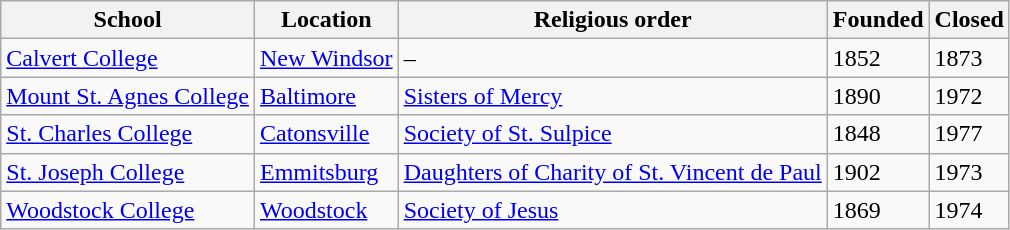<table class="wikitable">
<tr>
<th>School</th>
<th>Location</th>
<th>Religious order</th>
<th>Founded</th>
<th>Closed</th>
</tr>
<tr>
<td><a href='#'>Calvert College</a></td>
<td><a href='#'>New Windsor</a></td>
<td>–</td>
<td>1852</td>
<td>1873</td>
</tr>
<tr>
<td><a href='#'>Mount St. Agnes College</a></td>
<td><a href='#'>Baltimore</a></td>
<td><a href='#'>Sisters of Mercy</a></td>
<td>1890</td>
<td>1972</td>
</tr>
<tr>
<td><a href='#'>St. Charles College</a></td>
<td><a href='#'>Catonsville</a></td>
<td><a href='#'>Society of St. Sulpice</a></td>
<td>1848</td>
<td>1977</td>
</tr>
<tr>
<td><a href='#'>St. Joseph College</a></td>
<td><a href='#'>Emmitsburg</a></td>
<td><a href='#'>Daughters of Charity of St. Vincent de Paul</a></td>
<td>1902</td>
<td>1973</td>
</tr>
<tr>
<td><a href='#'>Woodstock College</a></td>
<td><a href='#'>Woodstock</a></td>
<td><a href='#'>Society of Jesus</a></td>
<td>1869</td>
<td>1974</td>
</tr>
</table>
